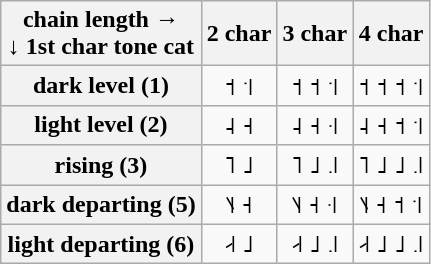<table class="wikitable" style="text-align: center;">
<tr>
<th>chain length →<br>↓ 1st char tone cat</th>
<th>2 char</th>
<th>3 char</th>
<th>4 char</th>
</tr>
<tr>
<th>dark level (1)</th>
<td>˦ ꜉</td>
<td>˦ ˦ ꜉</td>
<td>˦ ˦ ˦ ꜉</td>
</tr>
<tr>
<th>light level (2)</th>
<td>˨ ˧</td>
<td>˨ ˧ ꜊</td>
<td>˨ ˧ ˦ ꜉</td>
</tr>
<tr>
<th>rising (3)</th>
<td>˥ ˩</td>
<td>˥ ˩ ꜌</td>
<td>˥ ˩ ˩ ꜌</td>
</tr>
<tr>
<th>dark departing (5)</th>
<td>˥˨ ˧</td>
<td>˥˨ ˧ ꜊</td>
<td>˥˨ ˧ ˦ ꜉</td>
</tr>
<tr>
<th>light departing (6)</th>
<td>˨˧ ˩</td>
<td>˨˧ ˩ ꜌</td>
<td>˨˧ ˩ ˩ ꜌</td>
</tr>
</table>
